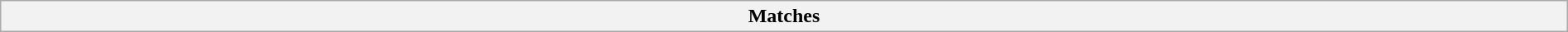<table class="wikitable collapsible collapsed" style="width:100%;">
<tr>
<th>Matches</th>
</tr>
</table>
